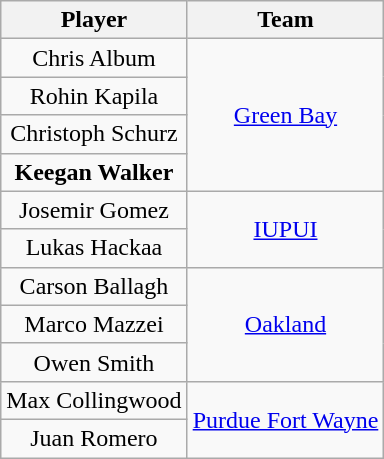<table class="wikitable" style="text-align: center;">
<tr>
<th>Player</th>
<th>Team</th>
</tr>
<tr>
<td>Chris Album</td>
<td rowspan=4><a href='#'>Green Bay</a></td>
</tr>
<tr>
<td>Rohin Kapila</td>
</tr>
<tr>
<td>Christoph Schurz</td>
</tr>
<tr>
<td><strong>Keegan Walker</strong></td>
</tr>
<tr>
<td>Josemir Gomez</td>
<td rowspan=2><a href='#'>IUPUI</a></td>
</tr>
<tr>
<td>Lukas Hackaa</td>
</tr>
<tr>
<td>Carson Ballagh</td>
<td rowspan=3><a href='#'>Oakland</a></td>
</tr>
<tr>
<td>Marco Mazzei</td>
</tr>
<tr>
<td>Owen Smith</td>
</tr>
<tr>
<td>Max Collingwood</td>
<td rowspan=2><a href='#'>Purdue Fort Wayne</a></td>
</tr>
<tr>
<td>Juan Romero</td>
</tr>
</table>
